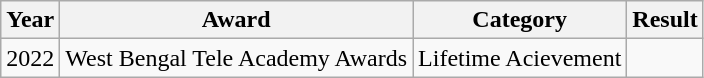<table class="wikitable sortable">
<tr>
<th>Year</th>
<th>Award</th>
<th>Category</th>
<th>Result</th>
</tr>
<tr>
<td>2022</td>
<td>West Bengal Tele Academy Awards</td>
<td>Lifetime Acievement<em></td>
<td></td>
</tr>
</table>
